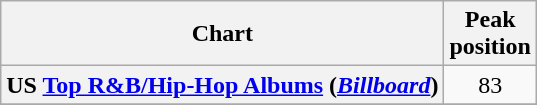<table class="wikitable plainrowheaders sortable" style="text-align:center;" border="1">
<tr>
<th scope="col">Chart</th>
<th scope="col">Peak<br>position</th>
</tr>
<tr>
<th scope="row">US <a href='#'>Top R&B/Hip-Hop Albums</a> (<em><a href='#'>Billboard</a></em>)</th>
<td>83</td>
</tr>
<tr>
</tr>
</table>
